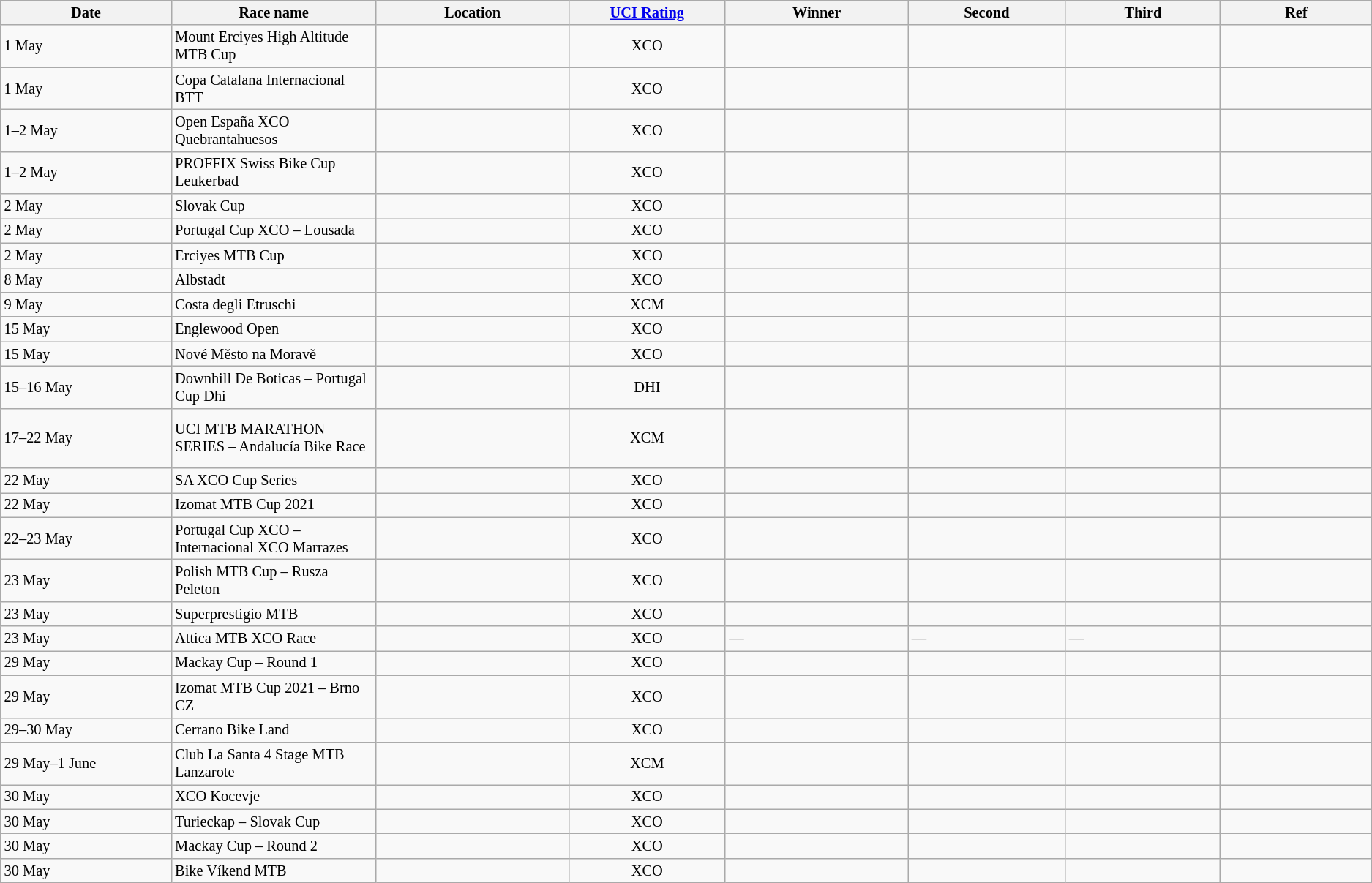<table class="wikitable sortable" style="font-size:85%;">
<tr>
<th style="width:190px;">Date</th>
<th style="width:210px;">Race name</th>
<th style="width:210px;">Location</th>
<th style="width:170px;"><a href='#'>UCI Rating</a></th>
<th width=200px>Winner</th>
<th style="width:170px;">Second</th>
<th style="width:170px;">Third</th>
<th style="width:170px;">Ref</th>
</tr>
<tr>
<td>1 May</td>
<td>Mount Erciyes High Altitude MTB Cup</td>
<td></td>
<td align=center>XCO</td>
<td><br></td>
<td><br></td>
<td><br></td>
<td align=center></td>
</tr>
<tr>
<td>1 May</td>
<td>Copa Catalana Internacional BTT</td>
<td></td>
<td align=center>XCO</td>
<td><br></td>
<td><br></td>
<td><br></td>
<td align=center></td>
</tr>
<tr>
<td>1–2 May</td>
<td>Open España XCO Quebrantahuesos</td>
<td></td>
<td align=center>XCO</td>
<td><br></td>
<td><br></td>
<td><br></td>
<td align=center></td>
</tr>
<tr>
<td>1–2 May</td>
<td>PROFFIX Swiss Bike Cup Leukerbad</td>
<td></td>
<td align=center>XCO</td>
<td><br></td>
<td><br></td>
<td><br></td>
<td align=center></td>
</tr>
<tr>
<td>2 May</td>
<td>Slovak Cup</td>
<td></td>
<td align=center>XCO</td>
<td><br></td>
<td><br></td>
<td><br></td>
<td align=center></td>
</tr>
<tr>
<td>2 May</td>
<td>Portugal Cup XCO – Lousada</td>
<td></td>
<td align=center>XCO</td>
<td><br></td>
<td><br></td>
<td><br></td>
<td align=center></td>
</tr>
<tr>
<td>2 May</td>
<td>Erciyes MTB Cup</td>
<td></td>
<td align=center>XCO</td>
<td><br></td>
<td><br></td>
<td><br></td>
<td align=center></td>
</tr>
<tr>
<td>8 May</td>
<td>Albstadt</td>
<td></td>
<td align=center>XCO</td>
<td><br></td>
<td><br></td>
<td><br></td>
<td align=center></td>
</tr>
<tr>
<td>9 May</td>
<td>Costa degli Etruschi</td>
<td></td>
<td align=center>XCM</td>
<td><br></td>
<td><br></td>
<td><br></td>
<td align=center></td>
</tr>
<tr>
<td>15 May</td>
<td>Englewood Open</td>
<td></td>
<td align=center>XCO</td>
<td><br></td>
<td><br></td>
<td><br></td>
<td align=center></td>
</tr>
<tr>
<td>15 May</td>
<td>Nové Město na Moravě</td>
<td></td>
<td align=center>XCO</td>
<td><br></td>
<td><br></td>
<td><br></td>
<td align=center></td>
</tr>
<tr>
<td>15–16 May</td>
<td>Downhill De Boticas – Portugal Cup Dhi</td>
<td></td>
<td align=center>DHI</td>
<td><br></td>
<td><br></td>
<td><br></td>
<td align=center></td>
</tr>
<tr>
<td>17–22 May</td>
<td>UCI MTB MARATHON SERIES – Andalucía Bike Race</td>
<td></td>
<td align=center>XCM</td>
<td><br><br><br></td>
<td><br><br><br></td>
<td><br><br><br></td>
<td align=center></td>
</tr>
<tr>
<td>22 May</td>
<td>SA XCO Cup Series</td>
<td></td>
<td align=center>XCO</td>
<td><br></td>
<td><br></td>
<td><br></td>
<td align=center></td>
</tr>
<tr>
<td>22 May</td>
<td>Izomat MTB Cup 2021</td>
<td></td>
<td align=center>XCO</td>
<td><br></td>
<td><br></td>
<td><br></td>
<td align=center></td>
</tr>
<tr>
<td>22–23 May</td>
<td>Portugal Cup XCO – Internacional XCO Marrazes</td>
<td></td>
<td align=center>XCO</td>
<td><br></td>
<td><br></td>
<td><br></td>
<td align=center></td>
</tr>
<tr>
<td>23 May</td>
<td>Polish MTB Cup – Rusza Peleton</td>
<td></td>
<td align=center>XCO</td>
<td><br></td>
<td><br></td>
<td><br></td>
<td align=center></td>
</tr>
<tr>
<td>23 May</td>
<td>Superprestigio MTB</td>
<td></td>
<td align=center>XCO</td>
<td><br></td>
<td><br></td>
<td><br></td>
<td align=center></td>
</tr>
<tr>
<td>23 May</td>
<td>Attica MTB XCO Race</td>
<td></td>
<td align=center>XCO</td>
<td>—</td>
<td>—</td>
<td>—</td>
<td align=center></td>
</tr>
<tr>
<td>29 May</td>
<td>Mackay Cup – Round 1</td>
<td></td>
<td align=center>XCO</td>
<td><br></td>
<td><br></td>
<td><br></td>
<td align=center></td>
</tr>
<tr>
<td>29 May</td>
<td>Izomat MTB Cup 2021 – Brno CZ</td>
<td></td>
<td align=center>XCO</td>
<td><br></td>
<td><br></td>
<td><br></td>
<td align=center></td>
</tr>
<tr>
<td>29–30 May</td>
<td>Cerrano Bike Land</td>
<td></td>
<td align=center>XCO</td>
<td><br></td>
<td><br></td>
<td><br></td>
<td align=center></td>
</tr>
<tr>
<td>29 May–1 June</td>
<td>Club La Santa 4 Stage MTB Lanzarote</td>
<td></td>
<td align=center>XCM</td>
<td><br></td>
<td><br></td>
<td><br></td>
<td align=center></td>
</tr>
<tr>
<td>30 May</td>
<td>XCO Kocevje</td>
<td></td>
<td align=center>XCO</td>
<td><br></td>
<td><br></td>
<td><br></td>
<td align=center></td>
</tr>
<tr>
<td>30 May</td>
<td>Turieckap – Slovak Cup</td>
<td></td>
<td align=center>XCO</td>
<td><br></td>
<td><br></td>
<td><br></td>
<td align=center></td>
</tr>
<tr>
<td>30 May</td>
<td>Mackay Cup – Round 2</td>
<td></td>
<td align=center>XCO</td>
<td><br></td>
<td><br></td>
<td><br></td>
<td align=center></td>
</tr>
<tr>
<td>30 May</td>
<td>Bike Víkend MTB</td>
<td></td>
<td align=center>XCO</td>
<td><br></td>
<td><br></td>
<td><br></td>
<td align=center></td>
</tr>
</table>
